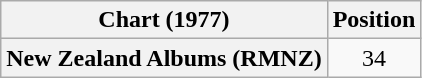<table class="wikitable plainrowheaders" style="text-align:center">
<tr>
<th scope="col">Chart (1977)</th>
<th scope="col">Position</th>
</tr>
<tr>
<th scope="row">New Zealand Albums (RMNZ)</th>
<td>34</td>
</tr>
</table>
